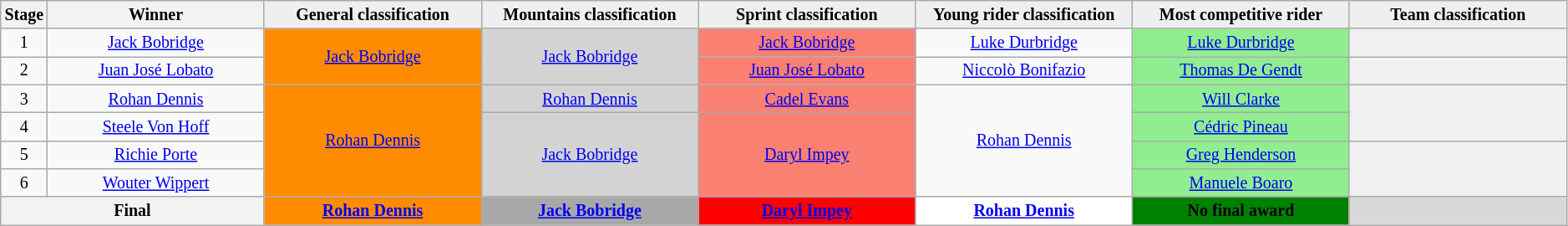<table class="wikitable" style="text-align: center; font-size:smaller;">
<tr style="background:#efefef;">
<th style="width:2%;">Stage</th>
<th style="width:14%;">Winner</th>
<th style="background:#efefef; width:14%;">General classification<br></th>
<th style="background:#efefef; width:14%;">Mountains classification<br></th>
<th style="background:#efefef; width:14%;">Sprint classification<br></th>
<th style="background:#efefef; width:14%;">Young rider classification<br></th>
<th style="background:#efefef; width:14%;">Most competitive rider<br></th>
<th style="background:#efefef; width:14%;">Team classification<br></th>
</tr>
<tr>
<td>1</td>
<td><a href='#'>Jack Bobridge</a></td>
<td style="background:#FF8C00;" rowspan=2><a href='#'>Jack Bobridge</a></td>
<td style="background:#D3D3D3;" rowspan=2><a href='#'>Jack Bobridge</a></td>
<td style="background:salmon;"><a href='#'>Jack Bobridge</a></td>
<td style="background:offwhite; color:#fff;"><a href='#'>Luke Durbridge</a></td>
<td style="background:lightgreen;"><a href='#'>Luke Durbridge</a></td>
<td style="background:#F0F0F0;"></td>
</tr>
<tr>
<td>2</td>
<td><a href='#'>Juan José Lobato</a></td>
<td style="background:salmon;"><a href='#'>Juan José Lobato</a></td>
<td style="background:offwhite; color:#fff;"><a href='#'>Niccolò Bonifazio</a></td>
<td style="background:lightgreen;"><a href='#'>Thomas De Gendt</a></td>
<td style="background:#F0F0F0;"></td>
</tr>
<tr>
<td>3</td>
<td><a href='#'>Rohan Dennis</a></td>
<td style="background:#FF8C00;" rowspan=4><a href='#'>Rohan Dennis</a></td>
<td style="background:#D3D3D3;"><a href='#'>Rohan Dennis</a></td>
<td style="background:salmon;"><a href='#'>Cadel Evans</a></td>
<td style="background:offwhite; color:#fff;" rowspan=4><a href='#'>Rohan Dennis</a></td>
<td style="background:lightgreen;"><a href='#'>Will Clarke</a></td>
<td style="background:#F0F0F0;" rowspan=2></td>
</tr>
<tr>
<td>4</td>
<td><a href='#'>Steele Von Hoff</a></td>
<td style="background:#D3D3D3;" rowspan=3><a href='#'>Jack Bobridge</a></td>
<td style="background:salmon;" rowspan=3><a href='#'>Daryl Impey</a></td>
<td style="background:lightgreen;"><a href='#'>Cédric Pineau</a></td>
</tr>
<tr>
<td>5</td>
<td><a href='#'>Richie Porte</a></td>
<td style="background:lightgreen;"><a href='#'>Greg Henderson</a></td>
<td style="background:#F0F0F0;" rowspan=2></td>
</tr>
<tr>
<td>6</td>
<td><a href='#'>Wouter Wippert</a></td>
<td style="background:lightgreen;"><a href='#'>Manuele Boaro</a></td>
</tr>
<tr>
<th colspan=2>Final</th>
<th style="background:#FF8C00;"><a href='#'>Rohan Dennis</a></th>
<th style="background:#a8a8a8;"><a href='#'>Jack Bobridge</a></th>
<th style="background:red;"><a href='#'>Daryl Impey</a></th>
<th style="background:white;"><a href='#'>Rohan Dennis</a></th>
<th style="background:green;">No final award</th>
<th style="background:#D8D8D8;"></th>
</tr>
</table>
